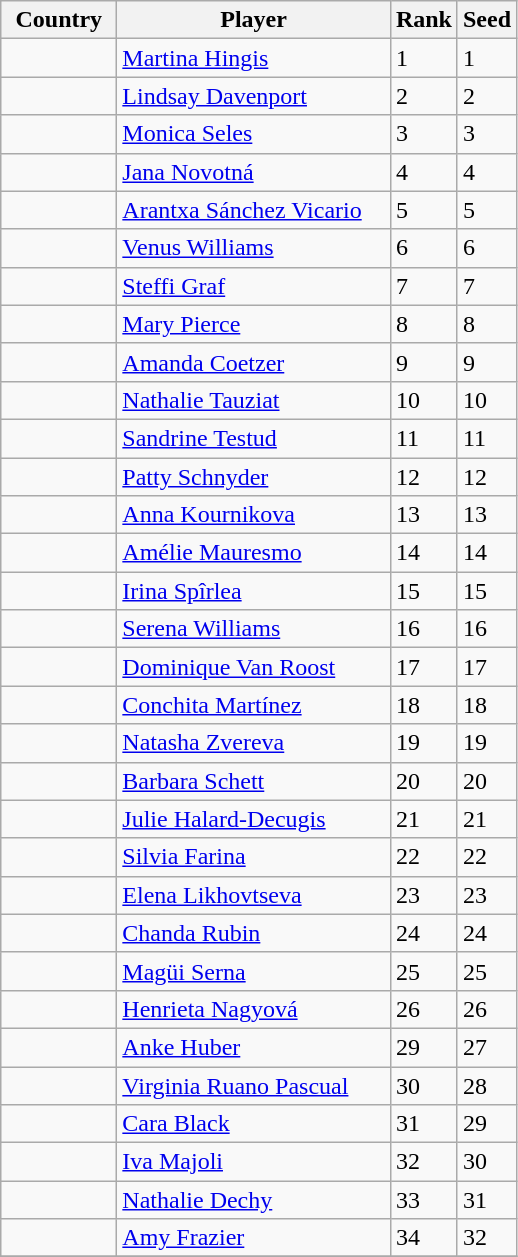<table class="wikitable" border="1">
<tr>
<th width="70">Country</th>
<th width="175">Player</th>
<th>Rank</th>
<th>Seed</th>
</tr>
<tr>
<td></td>
<td><a href='#'>Martina Hingis</a></td>
<td>1</td>
<td>1</td>
</tr>
<tr>
<td></td>
<td><a href='#'>Lindsay Davenport</a></td>
<td>2</td>
<td>2</td>
</tr>
<tr>
<td></td>
<td><a href='#'>Monica Seles</a></td>
<td>3</td>
<td>3</td>
</tr>
<tr>
<td></td>
<td><a href='#'>Jana Novotná</a></td>
<td>4</td>
<td>4</td>
</tr>
<tr>
<td></td>
<td><a href='#'>Arantxa Sánchez Vicario</a></td>
<td>5</td>
<td>5</td>
</tr>
<tr>
<td></td>
<td><a href='#'>Venus Williams</a></td>
<td>6</td>
<td>6</td>
</tr>
<tr>
<td></td>
<td><a href='#'>Steffi Graf</a></td>
<td>7</td>
<td>7</td>
</tr>
<tr>
<td></td>
<td><a href='#'>Mary Pierce</a></td>
<td>8</td>
<td>8</td>
</tr>
<tr>
<td></td>
<td><a href='#'>Amanda Coetzer</a></td>
<td>9</td>
<td>9</td>
</tr>
<tr>
<td></td>
<td><a href='#'>Nathalie Tauziat</a></td>
<td>10</td>
<td>10</td>
</tr>
<tr>
<td></td>
<td><a href='#'>Sandrine Testud</a></td>
<td>11</td>
<td>11</td>
</tr>
<tr>
<td></td>
<td><a href='#'>Patty Schnyder</a></td>
<td>12</td>
<td>12</td>
</tr>
<tr>
<td></td>
<td><a href='#'>Anna Kournikova</a></td>
<td>13</td>
<td>13</td>
</tr>
<tr>
<td></td>
<td><a href='#'>Amélie Mauresmo</a></td>
<td>14</td>
<td>14</td>
</tr>
<tr>
<td></td>
<td><a href='#'>Irina Spîrlea</a></td>
<td>15</td>
<td>15</td>
</tr>
<tr>
<td></td>
<td><a href='#'>Serena Williams</a></td>
<td>16</td>
<td>16</td>
</tr>
<tr>
<td></td>
<td><a href='#'>Dominique Van Roost</a></td>
<td>17</td>
<td>17</td>
</tr>
<tr>
<td></td>
<td><a href='#'>Conchita Martínez</a></td>
<td>18</td>
<td>18</td>
</tr>
<tr>
<td></td>
<td><a href='#'>Natasha Zvereva</a></td>
<td>19</td>
<td>19</td>
</tr>
<tr>
<td></td>
<td><a href='#'>Barbara Schett</a></td>
<td>20</td>
<td>20</td>
</tr>
<tr>
<td></td>
<td><a href='#'>Julie Halard-Decugis</a></td>
<td>21</td>
<td>21</td>
</tr>
<tr>
<td></td>
<td><a href='#'>Silvia Farina</a></td>
<td>22</td>
<td>22</td>
</tr>
<tr>
<td></td>
<td><a href='#'>Elena Likhovtseva</a></td>
<td>23</td>
<td>23</td>
</tr>
<tr>
<td></td>
<td><a href='#'>Chanda Rubin</a></td>
<td>24</td>
<td>24</td>
</tr>
<tr>
<td></td>
<td><a href='#'>Magüi Serna</a></td>
<td>25</td>
<td>25</td>
</tr>
<tr>
<td></td>
<td><a href='#'>Henrieta Nagyová</a></td>
<td>26</td>
<td>26</td>
</tr>
<tr>
<td></td>
<td><a href='#'>Anke Huber</a></td>
<td>29</td>
<td>27</td>
</tr>
<tr>
<td></td>
<td><a href='#'>Virginia Ruano Pascual</a></td>
<td>30</td>
<td>28</td>
</tr>
<tr>
<td></td>
<td><a href='#'>Cara Black</a></td>
<td>31</td>
<td>29</td>
</tr>
<tr>
<td></td>
<td><a href='#'>Iva Majoli</a></td>
<td>32</td>
<td>30</td>
</tr>
<tr>
<td></td>
<td><a href='#'>Nathalie Dechy</a></td>
<td>33</td>
<td>31</td>
</tr>
<tr>
<td></td>
<td><a href='#'>Amy Frazier</a></td>
<td>34</td>
<td>32</td>
</tr>
<tr>
</tr>
</table>
